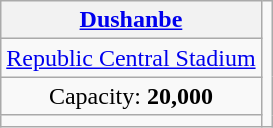<table class="wikitable" style="text-align:center">
<tr>
<th><a href='#'>Dushanbe</a></th>
<td rowspan=4></td>
</tr>
<tr>
<td><a href='#'>Republic Central Stadium</a></td>
</tr>
<tr>
<td>Capacity: <strong>20,000</strong></td>
</tr>
<tr>
<td></td>
</tr>
</table>
